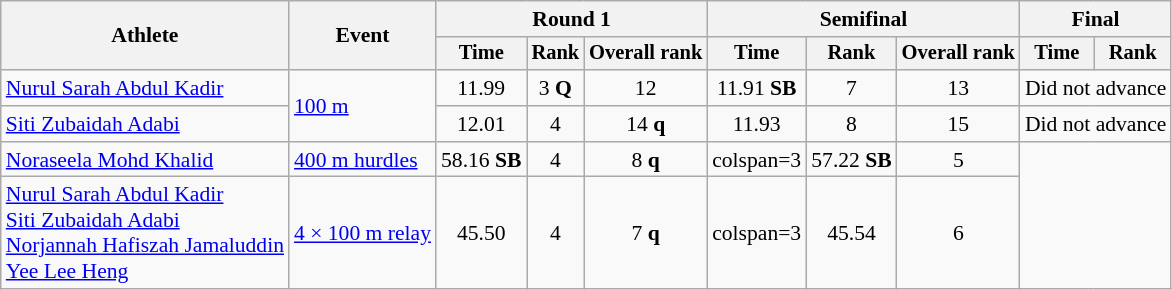<table class="wikitable" style="font-size:90%">
<tr>
<th rowspan=2>Athlete</th>
<th rowspan=2>Event</th>
<th colspan=3>Round 1</th>
<th colspan=3>Semifinal</th>
<th colspan=2>Final</th>
</tr>
<tr style="font-size:95%">
<th>Time</th>
<th>Rank</th>
<th>Overall rank</th>
<th>Time</th>
<th>Rank</th>
<th>Overall rank</th>
<th>Time</th>
<th>Rank</th>
</tr>
<tr align=center>
<td align=left><a href='#'>Nurul Sarah Abdul Kadir</a></td>
<td align=left rowspan=2><a href='#'>100 m</a></td>
<td>11.99</td>
<td>3 <strong>Q</strong></td>
<td>12</td>
<td>11.91 <strong>SB</strong></td>
<td>7</td>
<td>13</td>
<td colspan=2>Did not advance</td>
</tr>
<tr align=center>
<td align=left><a href='#'>Siti Zubaidah Adabi</a></td>
<td>12.01</td>
<td>4</td>
<td>14 <strong>q</strong></td>
<td>11.93</td>
<td>8</td>
<td>15</td>
<td colspan=2>Did not advance</td>
</tr>
<tr align=center>
<td align=left><a href='#'>Noraseela Mohd Khalid</a></td>
<td align=left><a href='#'>400 m hurdles</a></td>
<td>58.16 <strong>SB</strong></td>
<td>4</td>
<td>8 <strong>q</strong></td>
<td>colspan=3 </td>
<td>57.22 <strong>SB</strong></td>
<td>5</td>
</tr>
<tr align=center>
<td align=left><a href='#'>Nurul Sarah Abdul Kadir</a><br><a href='#'>Siti Zubaidah Adabi</a><br><a href='#'>Norjannah Hafiszah Jamaluddin</a><br><a href='#'>Yee Lee Heng</a></td>
<td align=left><a href='#'>4 × 100 m relay</a></td>
<td>45.50</td>
<td>4</td>
<td>7 <strong>q</strong></td>
<td>colspan=3 </td>
<td>45.54</td>
<td>6</td>
</tr>
</table>
